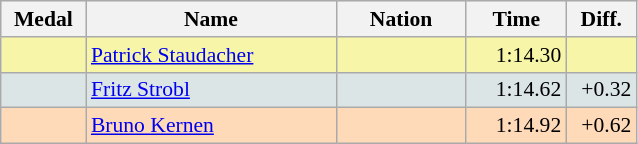<table class=wikitable style="font-size:90%">
<tr bgcolor="#E4E4E4">
<th width=50>Medal</th>
<th width=160>Name</th>
<th width=80>Nation</th>
<th width=60>Time</th>
<th width=40>Diff.</th>
</tr>
<tr bgcolor="#F7F6A8">
<td align="center"></td>
<td><a href='#'>Patrick Staudacher</a></td>
<td align="center"></td>
<td align="right">1:14.30</td>
<td align="right"></td>
</tr>
<tr bgcolor="#DCE5E5">
<td align="center"></td>
<td><a href='#'>Fritz Strobl</a></td>
<td align="center"></td>
<td align="right">1:14.62</td>
<td align="right">+0.32</td>
</tr>
<tr bgcolor="#FFDAB9">
<td align="center"></td>
<td><a href='#'>Bruno Kernen</a></td>
<td align="center"></td>
<td align="right">1:14.92</td>
<td align="right">+0.62</td>
</tr>
</table>
